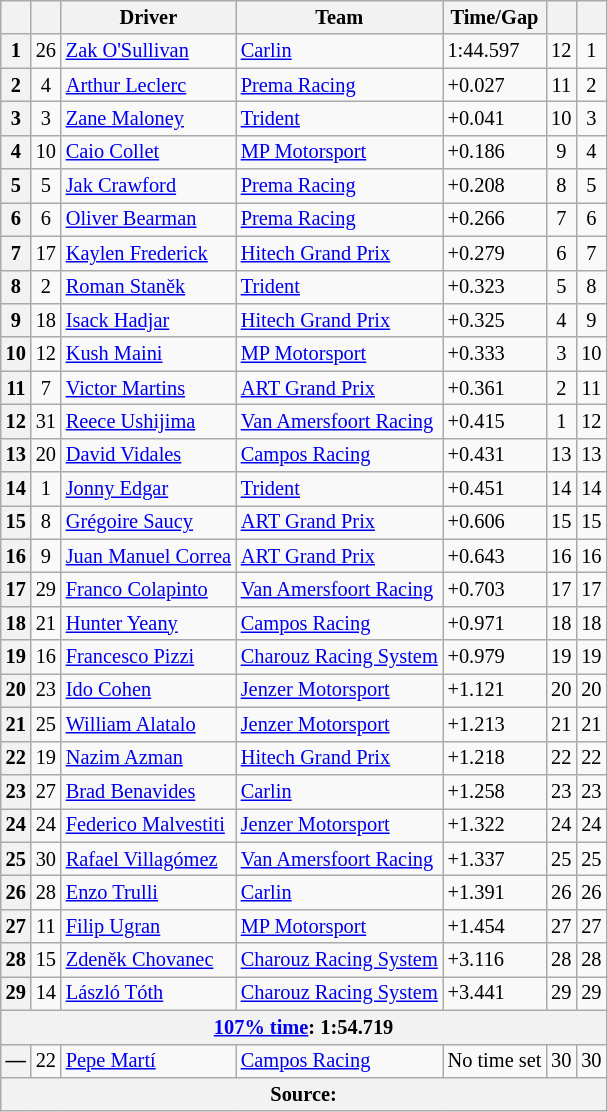<table class="wikitable" style="font-size:85%">
<tr>
<th></th>
<th></th>
<th>Driver</th>
<th>Team</th>
<th>Time/Gap</th>
<th></th>
<th></th>
</tr>
<tr>
<th>1</th>
<td align="center">26</td>
<td> <a href='#'>Zak O'Sullivan</a></td>
<td><a href='#'>Carlin</a></td>
<td>1:44.597</td>
<td align="center">12</td>
<td align="center">1</td>
</tr>
<tr>
<th>2</th>
<td align="center">4</td>
<td> <a href='#'>Arthur Leclerc</a></td>
<td><a href='#'>Prema Racing</a></td>
<td>+0.027</td>
<td align="center">11</td>
<td align="center">2</td>
</tr>
<tr>
<th>3</th>
<td align="center">3</td>
<td> <a href='#'>Zane Maloney</a></td>
<td><a href='#'>Trident</a></td>
<td>+0.041</td>
<td align="center">10</td>
<td align="center">3</td>
</tr>
<tr>
<th>4</th>
<td align="center">10</td>
<td> <a href='#'>Caio Collet</a></td>
<td><a href='#'>MP Motorsport</a></td>
<td>+0.186</td>
<td align="center">9</td>
<td align="center">4</td>
</tr>
<tr>
<th>5</th>
<td align="center">5</td>
<td> <a href='#'>Jak Crawford</a></td>
<td><a href='#'>Prema Racing</a></td>
<td>+0.208</td>
<td align="center">8</td>
<td align="center">5</td>
</tr>
<tr>
<th>6</th>
<td align="center">6</td>
<td> <a href='#'>Oliver Bearman</a></td>
<td><a href='#'>Prema Racing</a></td>
<td>+0.266</td>
<td align="center">7</td>
<td align="center">6</td>
</tr>
<tr>
<th>7</th>
<td align="center">17</td>
<td> <a href='#'>Kaylen Frederick</a></td>
<td><a href='#'>Hitech Grand Prix</a></td>
<td>+0.279</td>
<td align="center">6</td>
<td align="center">7</td>
</tr>
<tr>
<th>8</th>
<td align="center">2</td>
<td> <a href='#'>Roman Staněk</a></td>
<td><a href='#'>Trident</a></td>
<td>+0.323</td>
<td align="center">5</td>
<td align="center">8</td>
</tr>
<tr>
<th>9</th>
<td align="center">18</td>
<td> <a href='#'>Isack Hadjar</a></td>
<td><a href='#'>Hitech Grand Prix</a></td>
<td>+0.325</td>
<td align="center">4</td>
<td align="center">9</td>
</tr>
<tr>
<th>10</th>
<td align="center">12</td>
<td> <a href='#'>Kush Maini</a></td>
<td><a href='#'>MP Motorsport</a></td>
<td>+0.333</td>
<td align="center">3</td>
<td align="center">10</td>
</tr>
<tr>
<th>11</th>
<td align="center">7</td>
<td> <a href='#'>Victor Martins</a></td>
<td><a href='#'>ART Grand Prix</a></td>
<td>+0.361</td>
<td align="center">2</td>
<td align="center">11</td>
</tr>
<tr>
<th>12</th>
<td align="center">31</td>
<td> <a href='#'>Reece Ushijima</a></td>
<td><a href='#'>Van Amersfoort Racing</a></td>
<td>+0.415</td>
<td align="center">1</td>
<td align="center">12</td>
</tr>
<tr>
<th>13</th>
<td align="center">20</td>
<td> <a href='#'>David Vidales</a></td>
<td><a href='#'>Campos Racing</a></td>
<td>+0.431</td>
<td>13</td>
<td>13</td>
</tr>
<tr>
<th>14</th>
<td align="center">1</td>
<td> <a href='#'>Jonny Edgar</a></td>
<td><a href='#'>Trident</a></td>
<td>+0.451</td>
<td>14</td>
<td>14</td>
</tr>
<tr>
<th>15</th>
<td align="center">8</td>
<td> <a href='#'>Grégoire Saucy</a></td>
<td><a href='#'>ART Grand Prix</a></td>
<td>+0.606</td>
<td>15</td>
<td>15</td>
</tr>
<tr>
<th>16</th>
<td align="center">9</td>
<td> <a href='#'>Juan Manuel Correa</a></td>
<td><a href='#'>ART Grand Prix</a></td>
<td>+0.643</td>
<td>16</td>
<td>16</td>
</tr>
<tr>
<th>17</th>
<td align="center">29</td>
<td> <a href='#'>Franco Colapinto</a></td>
<td><a href='#'>Van Amersfoort Racing</a></td>
<td>+0.703</td>
<td>17</td>
<td>17</td>
</tr>
<tr>
<th>18</th>
<td align="center">21</td>
<td> <a href='#'>Hunter Yeany</a></td>
<td><a href='#'>Campos Racing</a></td>
<td>+0.971</td>
<td>18</td>
<td>18</td>
</tr>
<tr>
<th>19</th>
<td align="center">16</td>
<td> <a href='#'>Francesco Pizzi</a></td>
<td><a href='#'>Charouz Racing System</a></td>
<td>+0.979</td>
<td>19</td>
<td>19</td>
</tr>
<tr>
<th>20</th>
<td align="center">23</td>
<td> <a href='#'>Ido Cohen</a></td>
<td><a href='#'>Jenzer Motorsport</a></td>
<td>+1.121</td>
<td>20</td>
<td>20</td>
</tr>
<tr>
<th>21</th>
<td align="center">25</td>
<td> <a href='#'>William Alatalo</a></td>
<td><a href='#'>Jenzer Motorsport</a></td>
<td>+1.213</td>
<td>21</td>
<td>21</td>
</tr>
<tr>
<th>22</th>
<td align="center">19</td>
<td> <a href='#'>Nazim Azman</a></td>
<td><a href='#'>Hitech Grand Prix</a></td>
<td>+1.218</td>
<td>22</td>
<td>22</td>
</tr>
<tr>
<th>23</th>
<td align="center">27</td>
<td> <a href='#'>Brad Benavides</a></td>
<td><a href='#'>Carlin</a></td>
<td>+1.258</td>
<td>23</td>
<td>23</td>
</tr>
<tr>
<th>24</th>
<td align="center">24</td>
<td> <a href='#'>Federico Malvestiti</a></td>
<td><a href='#'>Jenzer Motorsport</a></td>
<td>+1.322</td>
<td>24</td>
<td>24</td>
</tr>
<tr>
<th>25</th>
<td align="center">30</td>
<td> <a href='#'>Rafael Villagómez</a></td>
<td><a href='#'>Van Amersfoort Racing</a></td>
<td>+1.337</td>
<td>25</td>
<td>25</td>
</tr>
<tr>
<th>26</th>
<td align="center">28</td>
<td> <a href='#'>Enzo Trulli</a></td>
<td><a href='#'>Carlin</a></td>
<td>+1.391</td>
<td>26</td>
<td>26</td>
</tr>
<tr>
<th>27</th>
<td align="center">11</td>
<td> <a href='#'>Filip Ugran</a></td>
<td><a href='#'>MP Motorsport</a></td>
<td>+1.454</td>
<td>27</td>
<td>27</td>
</tr>
<tr>
<th>28</th>
<td align="center">15</td>
<td> <a href='#'>Zdeněk Chovanec</a></td>
<td><a href='#'>Charouz Racing System</a></td>
<td>+3.116</td>
<td>28</td>
<td>28</td>
</tr>
<tr>
<th>29</th>
<td align="center">14</td>
<td> <a href='#'>László Tóth</a></td>
<td><a href='#'>Charouz Racing System</a></td>
<td>+3.441</td>
<td>29</td>
<td>29</td>
</tr>
<tr>
<th colspan="7"><a href='#'>107% time</a>: 1:54.719</th>
</tr>
<tr>
<th>—</th>
<td align="center">22</td>
<td> <a href='#'>Pepe Martí</a></td>
<td><a href='#'>Campos Racing</a></td>
<td>No time set</td>
<td>30</td>
<td>30</td>
</tr>
<tr>
<th colspan="7">Source:</th>
</tr>
</table>
